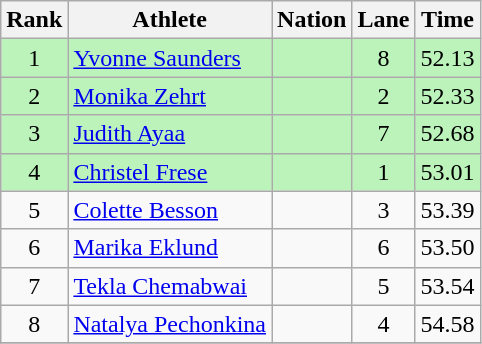<table class="wikitable sortable" style="text-align:center">
<tr>
<th>Rank</th>
<th>Athlete</th>
<th>Nation</th>
<th>Lane</th>
<th>Time</th>
</tr>
<tr bgcolor=bbf3bb>
<td>1</td>
<td align=left><a href='#'>Yvonne Saunders</a></td>
<td align=left></td>
<td>8</td>
<td>52.13</td>
</tr>
<tr bgcolor=bbf3bb>
<td>2</td>
<td align=left><a href='#'>Monika Zehrt</a></td>
<td align=left></td>
<td>2</td>
<td>52.33</td>
</tr>
<tr bgcolor=bbf3bb>
<td>3</td>
<td align=left><a href='#'>Judith Ayaa</a></td>
<td align=left></td>
<td>7</td>
<td>52.68</td>
</tr>
<tr bgcolor=bbf3bb>
<td>4</td>
<td align=left><a href='#'>Christel Frese</a></td>
<td align=left></td>
<td>1</td>
<td>53.01</td>
</tr>
<tr>
<td>5</td>
<td align=left><a href='#'>Colette Besson</a></td>
<td align=left></td>
<td>3</td>
<td>53.39</td>
</tr>
<tr>
<td>6</td>
<td align=left><a href='#'>Marika Eklund</a></td>
<td align=left></td>
<td>6</td>
<td>53.50</td>
</tr>
<tr>
<td>7</td>
<td align=left><a href='#'>Tekla Chemabwai</a></td>
<td align=left></td>
<td>5</td>
<td>53.54</td>
</tr>
<tr>
<td>8</td>
<td align=left><a href='#'>Natalya Pechonkina</a></td>
<td align=left></td>
<td>4</td>
<td>54.58</td>
</tr>
<tr>
</tr>
</table>
